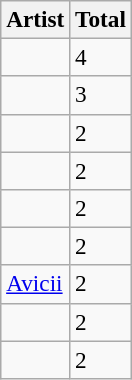<table class="wikitable sortable" style="font-size:97%;">
<tr>
<th>Artist</th>
<th>Total</th>
</tr>
<tr>
<td></td>
<td>4</td>
</tr>
<tr>
<td></td>
<td>3</td>
</tr>
<tr>
<td></td>
<td>2</td>
</tr>
<tr>
<td></td>
<td>2</td>
</tr>
<tr>
<td></td>
<td>2</td>
</tr>
<tr>
<td></td>
<td>2</td>
</tr>
<tr>
<td><a href='#'>Avicii</a></td>
<td>2</td>
</tr>
<tr>
<td></td>
<td>2</td>
</tr>
<tr>
<td></td>
<td>2</td>
</tr>
</table>
